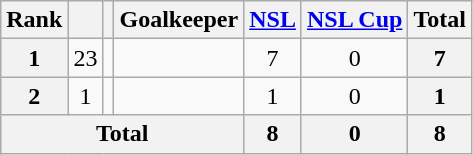<table class="wikitable sortable" style="text-align:center">
<tr>
<th>Rank</th>
<th></th>
<th></th>
<th>Goalkeeper</th>
<th><a href='#'>NSL</a></th>
<th><a href='#'>NSL Cup</a></th>
<th>Total</th>
</tr>
<tr>
<th>1</th>
<td>23</td>
<td></td>
<td align="left"></td>
<td>7</td>
<td>0</td>
<th>7</th>
</tr>
<tr>
<th>2</th>
<td>1</td>
<td></td>
<td align="left"></td>
<td>1</td>
<td>0</td>
<th>1</th>
</tr>
<tr>
<th colspan="4">Total</th>
<th>8</th>
<th>0</th>
<th>8</th>
</tr>
</table>
